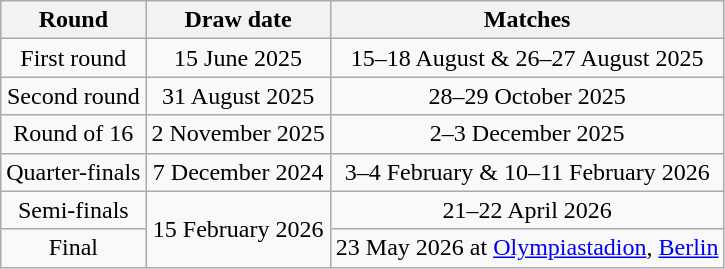<table class="wikitable" style="text-align:center">
<tr>
<th>Round</th>
<th>Draw date</th>
<th>Matches</th>
</tr>
<tr>
<td>First round</td>
<td>15 June 2025</td>
<td>15–18 August & 26–27 August 2025</td>
</tr>
<tr>
<td>Second round</td>
<td>31 August 2025</td>
<td>28–29 October 2025</td>
</tr>
<tr>
<td>Round of 16</td>
<td>2 November 2025</td>
<td>2–3 December 2025</td>
</tr>
<tr>
<td>Quarter-finals</td>
<td>7 December 2024</td>
<td>3–4 February & 10–11 February 2026</td>
</tr>
<tr>
<td>Semi-finals</td>
<td rowspan=2>15 February 2026</td>
<td>21–22 April 2026</td>
</tr>
<tr>
<td>Final</td>
<td>23 May 2026 at <a href='#'>Olympiastadion</a>, <a href='#'>Berlin</a></td>
</tr>
</table>
